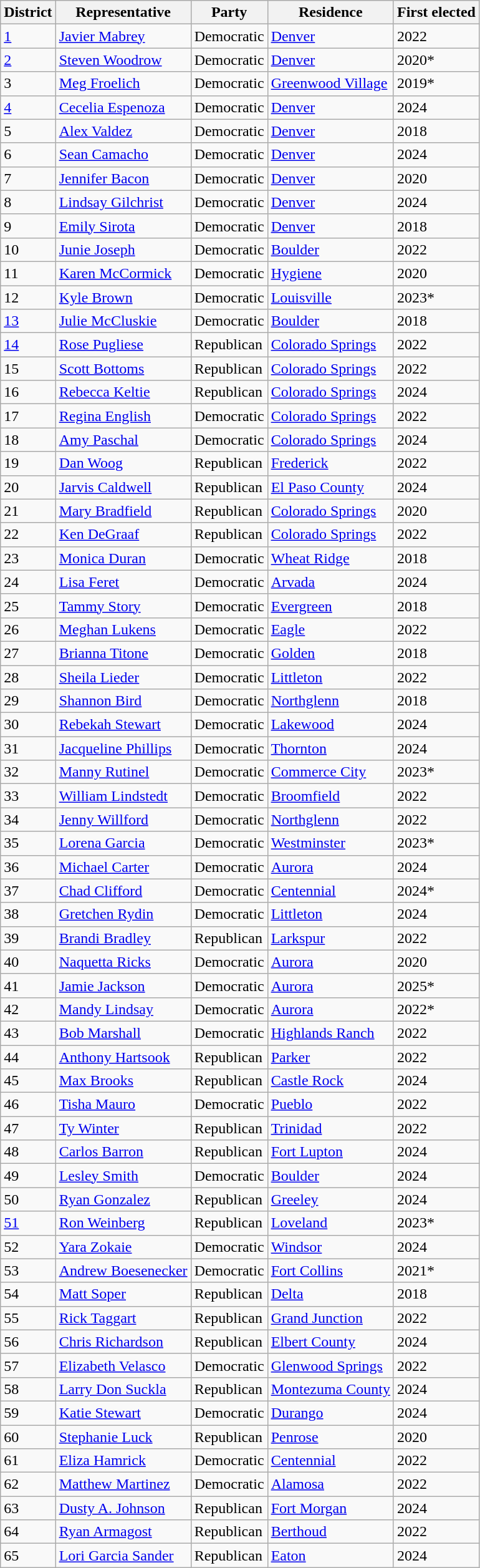<table class="wikitable sortable">
<tr>
<th>District</th>
<th>Representative</th>
<th>Party</th>
<th>Residence</th>
<th>First elected</th>
</tr>
<tr>
<td><a href='#'>1</a></td>
<td><a href='#'>Javier Mabrey</a></td>
<td>Democratic</td>
<td><a href='#'>Denver</a></td>
<td>2022</td>
</tr>
<tr>
<td><a href='#'>2</a></td>
<td><a href='#'>Steven Woodrow</a></td>
<td>Democratic</td>
<td><a href='#'>Denver</a></td>
<td>2020*</td>
</tr>
<tr>
<td>3</td>
<td><a href='#'>Meg Froelich</a></td>
<td>Democratic</td>
<td><a href='#'>Greenwood Village</a></td>
<td>2019*</td>
</tr>
<tr>
<td><a href='#'>4</a></td>
<td><a href='#'>Cecelia Espenoza</a></td>
<td>Democratic</td>
<td><a href='#'>Denver</a></td>
<td>2024</td>
</tr>
<tr>
<td>5</td>
<td><a href='#'>Alex Valdez</a></td>
<td>Democratic</td>
<td><a href='#'>Denver</a></td>
<td>2018</td>
</tr>
<tr>
<td>6</td>
<td><a href='#'>Sean Camacho</a></td>
<td>Democratic</td>
<td><a href='#'>Denver</a></td>
<td>2024</td>
</tr>
<tr>
<td>7</td>
<td><a href='#'>Jennifer Bacon</a></td>
<td>Democratic</td>
<td><a href='#'>Denver</a></td>
<td>2020</td>
</tr>
<tr>
<td>8</td>
<td><a href='#'>Lindsay Gilchrist</a></td>
<td>Democratic</td>
<td><a href='#'>Denver</a></td>
<td>2024</td>
</tr>
<tr>
<td>9</td>
<td><a href='#'>Emily Sirota</a></td>
<td>Democratic</td>
<td><a href='#'>Denver</a></td>
<td>2018</td>
</tr>
<tr>
<td>10</td>
<td><a href='#'>Junie Joseph</a></td>
<td>Democratic</td>
<td><a href='#'>Boulder</a></td>
<td>2022</td>
</tr>
<tr>
<td>11</td>
<td><a href='#'>Karen McCormick</a></td>
<td>Democratic</td>
<td><a href='#'>Hygiene</a></td>
<td>2020</td>
</tr>
<tr>
<td>12</td>
<td><a href='#'>Kyle Brown</a></td>
<td>Democratic</td>
<td><a href='#'>Louisville</a></td>
<td>2023*</td>
</tr>
<tr>
<td><a href='#'>13</a></td>
<td><a href='#'>Julie McCluskie</a></td>
<td>Democratic</td>
<td><a href='#'>Boulder</a></td>
<td>2018</td>
</tr>
<tr>
<td><a href='#'>14</a></td>
<td><a href='#'>Rose Pugliese</a></td>
<td>Republican</td>
<td><a href='#'>Colorado Springs</a></td>
<td>2022</td>
</tr>
<tr>
<td>15</td>
<td><a href='#'>Scott Bottoms</a></td>
<td>Republican</td>
<td><a href='#'>Colorado Springs</a></td>
<td>2022</td>
</tr>
<tr>
<td>16</td>
<td><a href='#'>Rebecca Keltie</a></td>
<td>Republican</td>
<td><a href='#'>Colorado Springs</a></td>
<td>2024</td>
</tr>
<tr>
<td>17</td>
<td><a href='#'>Regina English</a></td>
<td>Democratic</td>
<td><a href='#'>Colorado Springs</a></td>
<td>2022</td>
</tr>
<tr>
<td>18</td>
<td><a href='#'>Amy Paschal</a></td>
<td>Democratic</td>
<td><a href='#'>Colorado Springs</a></td>
<td>2024</td>
</tr>
<tr>
<td>19</td>
<td><a href='#'>Dan Woog</a></td>
<td>Republican</td>
<td><a href='#'>Frederick</a></td>
<td>2022</td>
</tr>
<tr>
<td>20</td>
<td><a href='#'>Jarvis Caldwell</a></td>
<td>Republican</td>
<td><a href='#'>El Paso County</a></td>
<td>2024</td>
</tr>
<tr>
<td>21</td>
<td><a href='#'>Mary Bradfield</a></td>
<td>Republican</td>
<td><a href='#'>Colorado Springs</a></td>
<td>2020</td>
</tr>
<tr>
<td>22</td>
<td><a href='#'>Ken DeGraaf</a></td>
<td>Republican</td>
<td><a href='#'>Colorado Springs</a></td>
<td>2022</td>
</tr>
<tr>
<td>23</td>
<td><a href='#'>Monica Duran</a></td>
<td>Democratic</td>
<td><a href='#'>Wheat Ridge</a></td>
<td>2018</td>
</tr>
<tr>
<td>24</td>
<td><a href='#'>Lisa Feret</a></td>
<td>Democratic</td>
<td><a href='#'>Arvada</a></td>
<td>2024</td>
</tr>
<tr>
<td>25</td>
<td><a href='#'>Tammy Story</a></td>
<td>Democratic</td>
<td><a href='#'>Evergreen</a></td>
<td>2018</td>
</tr>
<tr>
<td>26</td>
<td><a href='#'>Meghan Lukens</a></td>
<td>Democratic</td>
<td><a href='#'>Eagle</a></td>
<td>2022</td>
</tr>
<tr>
<td>27</td>
<td><a href='#'>Brianna Titone</a></td>
<td>Democratic</td>
<td><a href='#'>Golden</a></td>
<td>2018</td>
</tr>
<tr>
<td>28</td>
<td><a href='#'>Sheila Lieder</a></td>
<td>Democratic</td>
<td><a href='#'>Littleton</a></td>
<td>2022</td>
</tr>
<tr>
<td>29</td>
<td><a href='#'>Shannon Bird</a></td>
<td>Democratic</td>
<td><a href='#'>Northglenn</a></td>
<td>2018</td>
</tr>
<tr>
<td>30</td>
<td><a href='#'>Rebekah Stewart</a></td>
<td>Democratic</td>
<td><a href='#'>Lakewood</a></td>
<td>2024</td>
</tr>
<tr>
<td>31</td>
<td><a href='#'>Jacqueline Phillips</a></td>
<td>Democratic</td>
<td><a href='#'>Thornton</a></td>
<td>2024</td>
</tr>
<tr>
<td>32</td>
<td><a href='#'>Manny Rutinel</a></td>
<td>Democratic</td>
<td><a href='#'>Commerce City</a></td>
<td>2023*</td>
</tr>
<tr>
<td>33</td>
<td><a href='#'>William Lindstedt</a></td>
<td>Democratic</td>
<td><a href='#'>Broomfield</a></td>
<td>2022</td>
</tr>
<tr>
<td>34</td>
<td><a href='#'>Jenny Willford</a></td>
<td>Democratic</td>
<td><a href='#'>Northglenn</a></td>
<td>2022</td>
</tr>
<tr>
<td>35</td>
<td><a href='#'>Lorena Garcia</a></td>
<td>Democratic</td>
<td><a href='#'>Westminster</a></td>
<td>2023*</td>
</tr>
<tr>
<td>36</td>
<td><a href='#'>Michael Carter</a></td>
<td>Democratic</td>
<td><a href='#'>Aurora</a></td>
<td>2024</td>
</tr>
<tr>
<td>37</td>
<td><a href='#'>Chad Clifford</a></td>
<td>Democratic</td>
<td><a href='#'>Centennial</a></td>
<td>2024*</td>
</tr>
<tr>
<td>38</td>
<td><a href='#'>Gretchen Rydin</a></td>
<td>Democratic</td>
<td><a href='#'>Littleton</a></td>
<td>2024</td>
</tr>
<tr>
<td>39</td>
<td><a href='#'>Brandi Bradley</a></td>
<td>Republican</td>
<td><a href='#'>Larkspur</a></td>
<td>2022</td>
</tr>
<tr>
<td>40</td>
<td><a href='#'>Naquetta Ricks</a></td>
<td>Democratic</td>
<td><a href='#'>Aurora</a></td>
<td>2020</td>
</tr>
<tr>
<td>41</td>
<td><a href='#'>Jamie Jackson</a></td>
<td>Democratic</td>
<td><a href='#'>Aurora</a></td>
<td>2025*</td>
</tr>
<tr>
<td>42</td>
<td><a href='#'>Mandy Lindsay</a></td>
<td>Democratic</td>
<td><a href='#'>Aurora</a></td>
<td>2022*</td>
</tr>
<tr>
<td>43</td>
<td><a href='#'>Bob Marshall</a></td>
<td>Democratic</td>
<td><a href='#'>Highlands Ranch</a></td>
<td>2022</td>
</tr>
<tr>
<td>44</td>
<td><a href='#'>Anthony Hartsook</a></td>
<td>Republican</td>
<td><a href='#'>Parker</a></td>
<td>2022</td>
</tr>
<tr>
<td>45</td>
<td><a href='#'>Max Brooks</a></td>
<td>Republican</td>
<td><a href='#'>Castle Rock</a></td>
<td>2024</td>
</tr>
<tr>
<td>46</td>
<td><a href='#'>Tisha Mauro</a></td>
<td>Democratic</td>
<td><a href='#'>Pueblo</a></td>
<td>2022</td>
</tr>
<tr>
<td>47</td>
<td><a href='#'>Ty Winter</a></td>
<td>Republican</td>
<td><a href='#'>Trinidad</a></td>
<td>2022</td>
</tr>
<tr>
<td>48</td>
<td><a href='#'>Carlos Barron</a></td>
<td>Republican</td>
<td><a href='#'>Fort Lupton</a></td>
<td>2024</td>
</tr>
<tr>
<td>49</td>
<td><a href='#'>Lesley Smith</a></td>
<td>Democratic</td>
<td><a href='#'>Boulder</a></td>
<td>2024</td>
</tr>
<tr>
<td>50</td>
<td><a href='#'>Ryan Gonzalez</a></td>
<td>Republican</td>
<td><a href='#'>Greeley</a></td>
<td>2024</td>
</tr>
<tr>
<td><a href='#'>51</a></td>
<td><a href='#'>Ron Weinberg</a></td>
<td>Republican</td>
<td><a href='#'>Loveland</a></td>
<td>2023*</td>
</tr>
<tr>
<td>52</td>
<td><a href='#'>Yara Zokaie</a></td>
<td>Democratic</td>
<td><a href='#'>Windsor</a></td>
<td>2024</td>
</tr>
<tr>
<td>53</td>
<td><a href='#'>Andrew Boesenecker</a></td>
<td>Democratic</td>
<td><a href='#'>Fort Collins</a></td>
<td>2021*</td>
</tr>
<tr>
<td>54</td>
<td><a href='#'>Matt Soper</a></td>
<td>Republican</td>
<td><a href='#'>Delta</a></td>
<td>2018</td>
</tr>
<tr>
<td>55</td>
<td><a href='#'>Rick Taggart</a></td>
<td>Republican</td>
<td><a href='#'>Grand Junction</a></td>
<td>2022</td>
</tr>
<tr>
<td>56</td>
<td><a href='#'>Chris Richardson</a></td>
<td>Republican</td>
<td><a href='#'>Elbert County</a></td>
<td>2024</td>
</tr>
<tr>
<td>57</td>
<td><a href='#'>Elizabeth Velasco</a></td>
<td>Democratic</td>
<td><a href='#'>Glenwood Springs</a></td>
<td>2022</td>
</tr>
<tr>
<td>58</td>
<td><a href='#'>Larry Don Suckla</a></td>
<td>Republican</td>
<td><a href='#'>Montezuma County</a></td>
<td>2024</td>
</tr>
<tr>
<td>59</td>
<td><a href='#'>Katie Stewart</a></td>
<td>Democratic</td>
<td><a href='#'>Durango</a></td>
<td>2024</td>
</tr>
<tr>
<td>60</td>
<td><a href='#'>Stephanie Luck</a></td>
<td>Republican</td>
<td><a href='#'>Penrose</a></td>
<td>2020</td>
</tr>
<tr>
<td>61</td>
<td><a href='#'>Eliza Hamrick</a></td>
<td>Democratic</td>
<td><a href='#'>Centennial</a></td>
<td>2022</td>
</tr>
<tr>
<td>62</td>
<td><a href='#'>Matthew Martinez</a></td>
<td>Democratic</td>
<td><a href='#'>Alamosa</a></td>
<td>2022</td>
</tr>
<tr>
<td>63</td>
<td><a href='#'>Dusty A. Johnson</a></td>
<td>Republican</td>
<td><a href='#'>Fort Morgan</a></td>
<td>2024</td>
</tr>
<tr>
<td>64</td>
<td><a href='#'>Ryan Armagost</a></td>
<td>Republican</td>
<td><a href='#'>Berthoud</a></td>
<td>2022</td>
</tr>
<tr>
<td>65</td>
<td><a href='#'>Lori Garcia Sander</a></td>
<td>Republican</td>
<td><a href='#'>Eaton</a></td>
<td>2024</td>
</tr>
</table>
